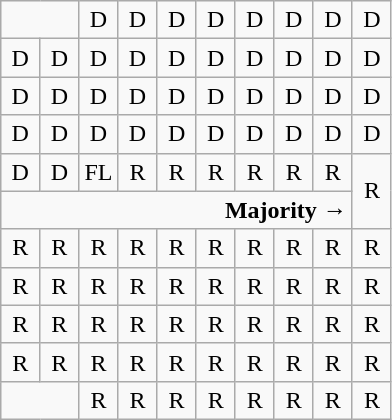<table class="wikitable" style="text-align:center">
<tr>
<td colspan="2"> </td>
<td>D</td>
<td>D</td>
<td>D</td>
<td>D</td>
<td>D</td>
<td>D</td>
<td>D</td>
<td>D</td>
</tr>
<tr>
<td width="10%" >D</td>
<td width="10%" >D</td>
<td width="10%" >D</td>
<td width="10%" >D</td>
<td width="10%" >D</td>
<td width="10%" >D</td>
<td width="10%" >D</td>
<td width="10%" >D</td>
<td width="10%" >D</td>
<td width="10%" >D</td>
</tr>
<tr>
<td>D</td>
<td>D</td>
<td>D</td>
<td>D</td>
<td>D</td>
<td>D</td>
<td>D</td>
<td>D</td>
<td>D</td>
<td>D</td>
</tr>
<tr>
<td>D<br></td>
<td>D<br></td>
<td>D<br></td>
<td>D<br></td>
<td>D<br></td>
<td>D<br></td>
<td>D<br></td>
<td>D<br></td>
<td>D<br></td>
<td>D<br></td>
</tr>
<tr>
<td>D<br></td>
<td>D<br></td>
<td>FL</td>
<td>R<br></td>
<td>R<br></td>
<td>R<br></td>
<td>R<br></td>
<td>R<br></td>
<td>R<br></td>
<td rowspan="2" >R<br></td>
</tr>
<tr>
<td colspan="9" align="right"><strong>Majority →</strong></td>
</tr>
<tr>
<td>R<br></td>
<td>R<br></td>
<td>R<br></td>
<td>R<br></td>
<td>R<br></td>
<td>R<br></td>
<td>R<br></td>
<td>R<br></td>
<td>R<br></td>
<td>R<br></td>
</tr>
<tr>
<td>R<br></td>
<td>R<br></td>
<td>R<br></td>
<td>R<br></td>
<td>R<br></td>
<td>R</td>
<td>R</td>
<td>R</td>
<td>R</td>
<td>R</td>
</tr>
<tr>
<td>R</td>
<td>R</td>
<td>R</td>
<td>R</td>
<td>R</td>
<td>R</td>
<td>R</td>
<td>R</td>
<td>R</td>
<td>R</td>
</tr>
<tr>
<td>R</td>
<td>R</td>
<td>R</td>
<td>R</td>
<td>R</td>
<td>R</td>
<td>R</td>
<td>R</td>
<td>R</td>
<td>R</td>
</tr>
<tr>
<td colspan="2"></td>
<td>R</td>
<td>R</td>
<td>R</td>
<td>R</td>
<td>R</td>
<td>R</td>
<td>R</td>
<td>R</td>
</tr>
</table>
